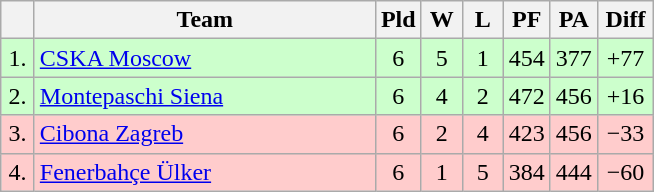<table class="wikitable" style="text-align:center">
<tr>
<th width=15></th>
<th width=220>Team</th>
<th width=20>Pld</th>
<th width=20>W</th>
<th width=20>L</th>
<th width=20>PF</th>
<th width=20>PA</th>
<th width=30>Diff</th>
</tr>
<tr bgcolor=#ccffcc>
<td>1.</td>
<td align=left> <a href='#'>CSKA Moscow</a></td>
<td>6</td>
<td>5</td>
<td>1</td>
<td>454</td>
<td>377</td>
<td>+77</td>
</tr>
<tr bgcolor=#ccffcc>
<td>2.</td>
<td align=left> <a href='#'>Montepaschi Siena</a></td>
<td>6</td>
<td>4</td>
<td>2</td>
<td>472</td>
<td>456</td>
<td>+16</td>
</tr>
<tr bgcolor=#ffcccc>
<td>3.</td>
<td align=left> <a href='#'>Cibona Zagreb</a></td>
<td>6</td>
<td>2</td>
<td>4</td>
<td>423</td>
<td>456</td>
<td>−33</td>
</tr>
<tr bgcolor=#ffcccc>
<td>4.</td>
<td align=left> <a href='#'>Fenerbahçe Ülker</a></td>
<td>6</td>
<td>1</td>
<td>5</td>
<td>384</td>
<td>444</td>
<td>−60</td>
</tr>
</table>
